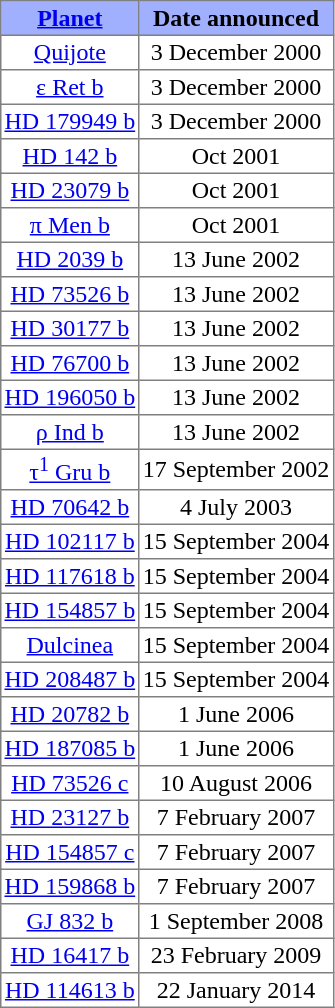<table class="toccolours sortable" border=1 cellspacing=0 cellpadding=2 align=center style="text-align:center; border-collapse:collapse; margin-left: 0; margin-right: auto;">
<tr bgcolor="#a0b0ff">
<th><a href='#'>Planet</a></th>
<th>Date announced</th>
</tr>
<tr>
<td><a href='#'>Quijote</a></td>
<td>3 December 2000</td>
</tr>
<tr>
<td><a href='#'>ε Ret b</a></td>
<td>3 December 2000</td>
</tr>
<tr>
<td><a href='#'>HD 179949 b</a></td>
<td>3 December 2000</td>
</tr>
<tr>
<td><a href='#'>HD 142 b</a></td>
<td>Oct 2001</td>
</tr>
<tr>
<td><a href='#'>HD 23079 b</a></td>
<td>Oct 2001</td>
</tr>
<tr>
<td><a href='#'>π Men b</a></td>
<td>Oct 2001</td>
</tr>
<tr>
<td><a href='#'>HD 2039 b</a></td>
<td>13 June 2002</td>
</tr>
<tr>
<td><a href='#'>HD 73526 b</a></td>
<td>13 June 2002</td>
</tr>
<tr>
<td><a href='#'>HD 30177 b</a></td>
<td>13 June 2002</td>
</tr>
<tr>
<td><a href='#'>HD 76700 b</a></td>
<td>13 June 2002</td>
</tr>
<tr>
<td><a href='#'>HD 196050 b</a></td>
<td>13 June 2002</td>
</tr>
<tr>
<td><a href='#'>ρ Ind b</a></td>
<td>13 June 2002</td>
</tr>
<tr>
<td><a href='#'>τ<sup>1</sup> Gru b</a></td>
<td>17 September 2002</td>
</tr>
<tr>
<td><a href='#'>HD 70642 b</a></td>
<td>4 July 2003</td>
</tr>
<tr>
<td><a href='#'>HD 102117 b</a></td>
<td>15 September 2004</td>
</tr>
<tr>
<td><a href='#'>HD 117618 b</a></td>
<td>15 September 2004</td>
</tr>
<tr>
<td><a href='#'>HD 154857 b</a></td>
<td>15 September 2004</td>
</tr>
<tr>
<td><a href='#'>Dulcinea</a></td>
<td>15 September 2004</td>
</tr>
<tr>
<td><a href='#'>HD 208487 b</a></td>
<td>15 September 2004</td>
</tr>
<tr>
<td><a href='#'>HD 20782 b</a></td>
<td>1 June 2006</td>
</tr>
<tr>
<td><a href='#'>HD 187085 b</a></td>
<td>1 June 2006</td>
</tr>
<tr>
<td><a href='#'>HD 73526 c</a></td>
<td>10 August 2006</td>
</tr>
<tr>
<td><a href='#'>HD 23127 b</a></td>
<td>7 February 2007</td>
</tr>
<tr>
<td><a href='#'>HD 154857 c</a></td>
<td>7 February 2007</td>
</tr>
<tr>
<td><a href='#'>HD 159868 b</a></td>
<td>7 February 2007</td>
</tr>
<tr>
<td><a href='#'>GJ 832 b</a></td>
<td>1 September 2008</td>
</tr>
<tr>
<td><a href='#'>HD 16417 b</a></td>
<td>23 February 2009</td>
</tr>
<tr>
<td><a href='#'>HD 114613 b</a></td>
<td>22 January 2014</td>
</tr>
</table>
